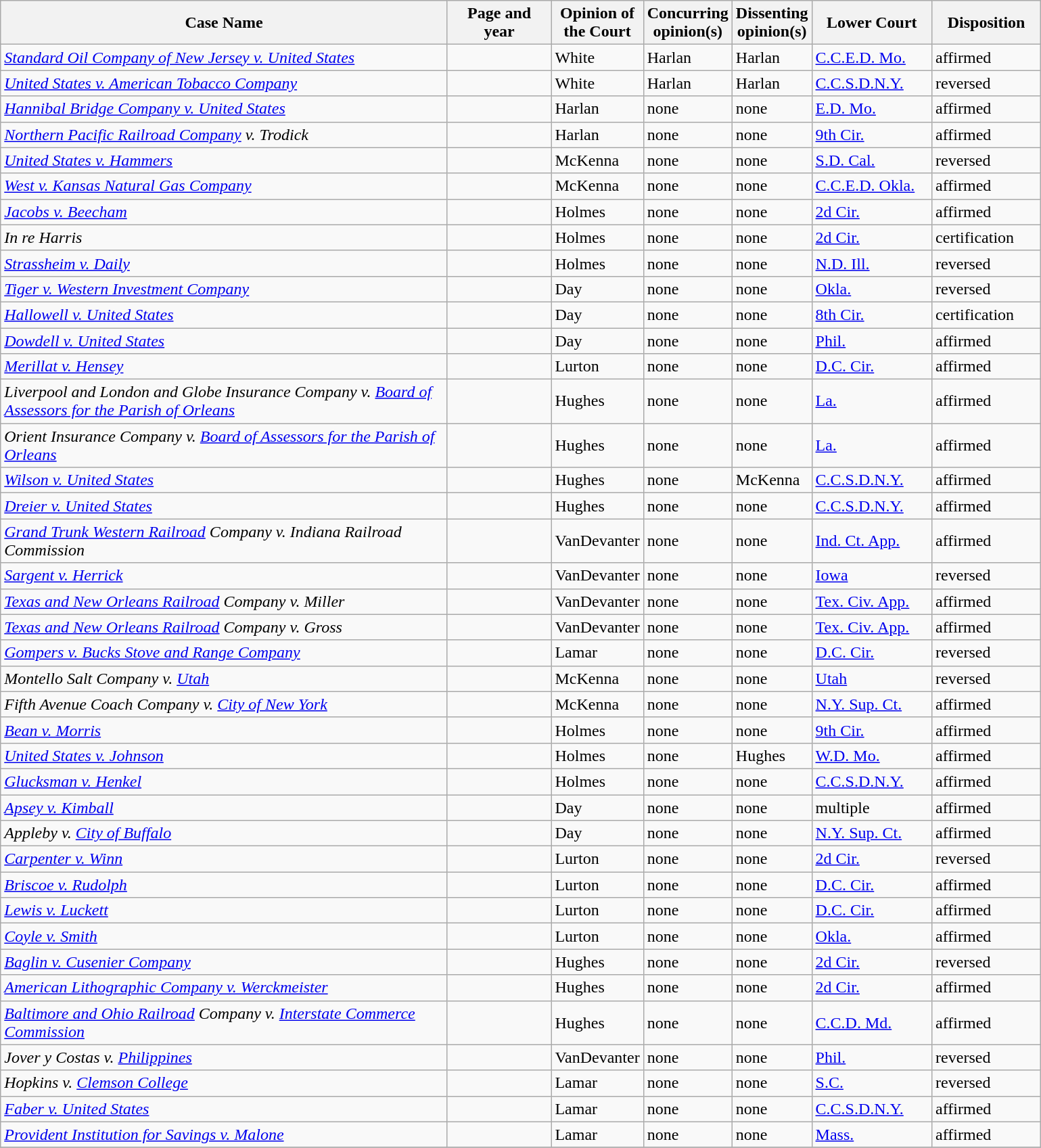<table class="wikitable sortable">
<tr>
<th scope="col" style="width: 433px;">Case Name</th>
<th scope="col" style="width: 95px;">Page and year</th>
<th scope="col" style="width: 10px;">Opinion of the Court</th>
<th scope="col" style="width: 10px;">Concurring opinion(s)</th>
<th scope="col" style="width: 10px;">Dissenting opinion(s)</th>
<th scope="col" style="width: 111px;">Lower Court</th>
<th scope="col" style="width: 100px;">Disposition</th>
</tr>
<tr>
<td><em><a href='#'>Standard Oil Company of New Jersey v. United States</a></em></td>
<td align="right"></td>
<td>White</td>
<td>Harlan</td>
<td>Harlan</td>
<td><a href='#'>C.C.E.D. Mo.</a></td>
<td>affirmed</td>
</tr>
<tr>
<td><em><a href='#'>United States v. American Tobacco Company</a></em></td>
<td align="right"></td>
<td>White</td>
<td>Harlan</td>
<td>Harlan</td>
<td><a href='#'>C.C.S.D.N.Y.</a></td>
<td>reversed</td>
</tr>
<tr>
<td><em><a href='#'>Hannibal Bridge Company v. United States</a></em></td>
<td align="right"></td>
<td>Harlan</td>
<td>none</td>
<td>none</td>
<td><a href='#'>E.D. Mo.</a></td>
<td>affirmed</td>
</tr>
<tr>
<td><em><a href='#'>Northern Pacific Railroad Company</a> v. Trodick</em></td>
<td align="right"></td>
<td>Harlan</td>
<td>none</td>
<td>none</td>
<td><a href='#'>9th Cir.</a></td>
<td>affirmed</td>
</tr>
<tr>
<td><em><a href='#'>United States v. Hammers</a></em></td>
<td align="right"></td>
<td>McKenna</td>
<td>none</td>
<td>none</td>
<td><a href='#'>S.D. Cal.</a></td>
<td>reversed</td>
</tr>
<tr>
<td><em><a href='#'>West v. Kansas Natural Gas Company</a></em></td>
<td align="right"></td>
<td>McKenna</td>
<td>none</td>
<td>none</td>
<td><a href='#'>C.C.E.D. Okla.</a></td>
<td>affirmed</td>
</tr>
<tr>
<td><em><a href='#'>Jacobs v. Beecham</a></em></td>
<td align="right"></td>
<td>Holmes</td>
<td>none</td>
<td>none</td>
<td><a href='#'>2d Cir.</a></td>
<td>affirmed</td>
</tr>
<tr>
<td><em>In re Harris</em></td>
<td align="right"></td>
<td>Holmes</td>
<td>none</td>
<td>none</td>
<td><a href='#'>2d Cir.</a></td>
<td>certification</td>
</tr>
<tr>
<td><em><a href='#'>Strassheim v. Daily</a></em></td>
<td align="right"></td>
<td>Holmes</td>
<td>none</td>
<td>none</td>
<td><a href='#'>N.D. Ill.</a></td>
<td>reversed</td>
</tr>
<tr>
<td><em><a href='#'>Tiger v. Western Investment Company</a></em></td>
<td align="right"></td>
<td>Day</td>
<td>none</td>
<td>none</td>
<td><a href='#'>Okla.</a></td>
<td>reversed</td>
</tr>
<tr>
<td><em><a href='#'>Hallowell v. United States</a></em></td>
<td align="right"></td>
<td>Day</td>
<td>none</td>
<td>none</td>
<td><a href='#'>8th Cir.</a></td>
<td>certification</td>
</tr>
<tr>
<td><em><a href='#'>Dowdell v. United States</a></em></td>
<td align="right"></td>
<td>Day</td>
<td>none</td>
<td>none</td>
<td><a href='#'>Phil.</a></td>
<td>affirmed</td>
</tr>
<tr>
<td><em><a href='#'>Merillat v. Hensey</a></em></td>
<td align="right"></td>
<td>Lurton</td>
<td>none</td>
<td>none</td>
<td><a href='#'>D.C. Cir.</a></td>
<td>affirmed</td>
</tr>
<tr>
<td><em>Liverpool and London and Globe Insurance Company v. <a href='#'>Board of Assessors for the Parish of Orleans</a></em></td>
<td align="right"></td>
<td>Hughes</td>
<td>none</td>
<td>none</td>
<td><a href='#'>La.</a></td>
<td>affirmed</td>
</tr>
<tr>
<td><em>Orient Insurance Company v. <a href='#'>Board of Assessors for the Parish of Orleans</a></em></td>
<td align="right"></td>
<td>Hughes</td>
<td>none</td>
<td>none</td>
<td><a href='#'>La.</a></td>
<td>affirmed</td>
</tr>
<tr>
<td><em><a href='#'>Wilson v. United States</a></em></td>
<td align="right"></td>
<td>Hughes</td>
<td>none</td>
<td>McKenna</td>
<td><a href='#'>C.C.S.D.N.Y.</a></td>
<td>affirmed</td>
</tr>
<tr>
<td><em><a href='#'>Dreier v. United States</a></em></td>
<td align="right"></td>
<td>Hughes</td>
<td>none</td>
<td>none</td>
<td><a href='#'>C.C.S.D.N.Y.</a></td>
<td>affirmed</td>
</tr>
<tr>
<td><em><a href='#'>Grand Trunk Western Railroad</a> Company v. Indiana Railroad Commission</em></td>
<td align="right"></td>
<td>VanDevanter</td>
<td>none</td>
<td>none</td>
<td><a href='#'>Ind. Ct. App.</a></td>
<td>affirmed</td>
</tr>
<tr>
<td><em><a href='#'>Sargent v. Herrick</a></em></td>
<td align="right"></td>
<td>VanDevanter</td>
<td>none</td>
<td>none</td>
<td><a href='#'>Iowa</a></td>
<td>reversed</td>
</tr>
<tr>
<td><em><a href='#'>Texas and New Orleans Railroad</a> Company v. Miller</em></td>
<td align="right"></td>
<td>VanDevanter</td>
<td>none</td>
<td>none</td>
<td><a href='#'>Tex. Civ. App.</a></td>
<td>affirmed</td>
</tr>
<tr>
<td><em><a href='#'>Texas and New Orleans Railroad</a> Company  v. Gross</em></td>
<td align="right"></td>
<td>VanDevanter</td>
<td>none</td>
<td>none</td>
<td><a href='#'>Tex. Civ. App.</a></td>
<td>affirmed</td>
</tr>
<tr>
<td><em><a href='#'>Gompers v. Bucks Stove and Range Company</a></em></td>
<td align="right"></td>
<td>Lamar</td>
<td>none</td>
<td>none</td>
<td><a href='#'>D.C. Cir.</a></td>
<td>reversed</td>
</tr>
<tr>
<td><em>Montello Salt Company v. <a href='#'>Utah</a></em></td>
<td align="right"></td>
<td>McKenna</td>
<td>none</td>
<td>none</td>
<td><a href='#'>Utah</a></td>
<td>reversed</td>
</tr>
<tr>
<td><em>Fifth Avenue Coach Company v. <a href='#'>City of New York</a></em></td>
<td align="right"></td>
<td>McKenna</td>
<td>none</td>
<td>none</td>
<td><a href='#'>N.Y. Sup. Ct.</a></td>
<td>affirmed</td>
</tr>
<tr>
<td><em><a href='#'>Bean v. Morris</a></em></td>
<td align="right"></td>
<td>Holmes</td>
<td>none</td>
<td>none</td>
<td><a href='#'>9th Cir.</a></td>
<td>affirmed</td>
</tr>
<tr>
<td><em><a href='#'>United States v. Johnson</a></em></td>
<td align="right"></td>
<td>Holmes</td>
<td>none</td>
<td>Hughes</td>
<td><a href='#'>W.D. Mo.</a></td>
<td>affirmed</td>
</tr>
<tr>
<td><em><a href='#'>Glucksman v. Henkel</a></em></td>
<td align="right"></td>
<td>Holmes</td>
<td>none</td>
<td>none</td>
<td><a href='#'>C.C.S.D.N.Y.</a></td>
<td>affirmed</td>
</tr>
<tr>
<td><em><a href='#'>Apsey v. Kimball</a></em></td>
<td align="right"></td>
<td>Day</td>
<td>none</td>
<td>none</td>
<td>multiple</td>
<td>affirmed</td>
</tr>
<tr>
<td><em>Appleby v. <a href='#'>City of Buffalo</a></em></td>
<td align="right"></td>
<td>Day</td>
<td>none</td>
<td>none</td>
<td><a href='#'>N.Y. Sup. Ct.</a></td>
<td>affirmed</td>
</tr>
<tr>
<td><em><a href='#'>Carpenter v. Winn</a></em></td>
<td align="right"></td>
<td>Lurton</td>
<td>none</td>
<td>none</td>
<td><a href='#'>2d Cir.</a></td>
<td>reversed</td>
</tr>
<tr>
<td><em><a href='#'>Briscoe v. Rudolph</a></em></td>
<td align="right"></td>
<td>Lurton</td>
<td>none</td>
<td>none</td>
<td><a href='#'>D.C. Cir.</a></td>
<td>affirmed</td>
</tr>
<tr>
<td><em><a href='#'>Lewis v. Luckett</a></em></td>
<td align="right"></td>
<td>Lurton</td>
<td>none</td>
<td>none</td>
<td><a href='#'>D.C. Cir.</a></td>
<td>affirmed</td>
</tr>
<tr>
<td><em><a href='#'>Coyle v. Smith</a></em></td>
<td align="right"></td>
<td>Lurton</td>
<td>none</td>
<td>none</td>
<td><a href='#'>Okla.</a></td>
<td>affirmed</td>
</tr>
<tr>
<td><em><a href='#'>Baglin v. Cusenier Company</a></em></td>
<td align="right"></td>
<td>Hughes</td>
<td>none</td>
<td>none</td>
<td><a href='#'>2d Cir.</a></td>
<td>reversed</td>
</tr>
<tr>
<td><em><a href='#'>American Lithographic Company v. Werckmeister</a></em></td>
<td align="right"></td>
<td>Hughes</td>
<td>none</td>
<td>none</td>
<td><a href='#'>2d Cir.</a></td>
<td>affirmed</td>
</tr>
<tr>
<td><em><a href='#'>Baltimore and Ohio Railroad</a> Company v. <a href='#'>Interstate Commerce Commission</a></em></td>
<td align="right"></td>
<td>Hughes</td>
<td>none</td>
<td>none</td>
<td><a href='#'>C.C.D. Md.</a></td>
<td>affirmed</td>
</tr>
<tr>
<td><em>Jover y Costas v. <a href='#'>Philippines</a></em></td>
<td align="right"></td>
<td>VanDevanter</td>
<td>none</td>
<td>none</td>
<td><a href='#'>Phil.</a></td>
<td>reversed</td>
</tr>
<tr>
<td><em>Hopkins v. <a href='#'>Clemson College</a></em></td>
<td align="right"></td>
<td>Lamar</td>
<td>none</td>
<td>none</td>
<td><a href='#'>S.C.</a></td>
<td>reversed</td>
</tr>
<tr>
<td><em><a href='#'>Faber v. United States</a></em></td>
<td align="right"></td>
<td>Lamar</td>
<td>none</td>
<td>none</td>
<td><a href='#'>C.C.S.D.N.Y.</a></td>
<td>affirmed</td>
</tr>
<tr>
<td><em><a href='#'>Provident Institution for Savings v. Malone</a></em></td>
<td align="right"></td>
<td>Lamar</td>
<td>none</td>
<td>none</td>
<td><a href='#'>Mass.</a></td>
<td>affirmed</td>
</tr>
<tr>
</tr>
</table>
